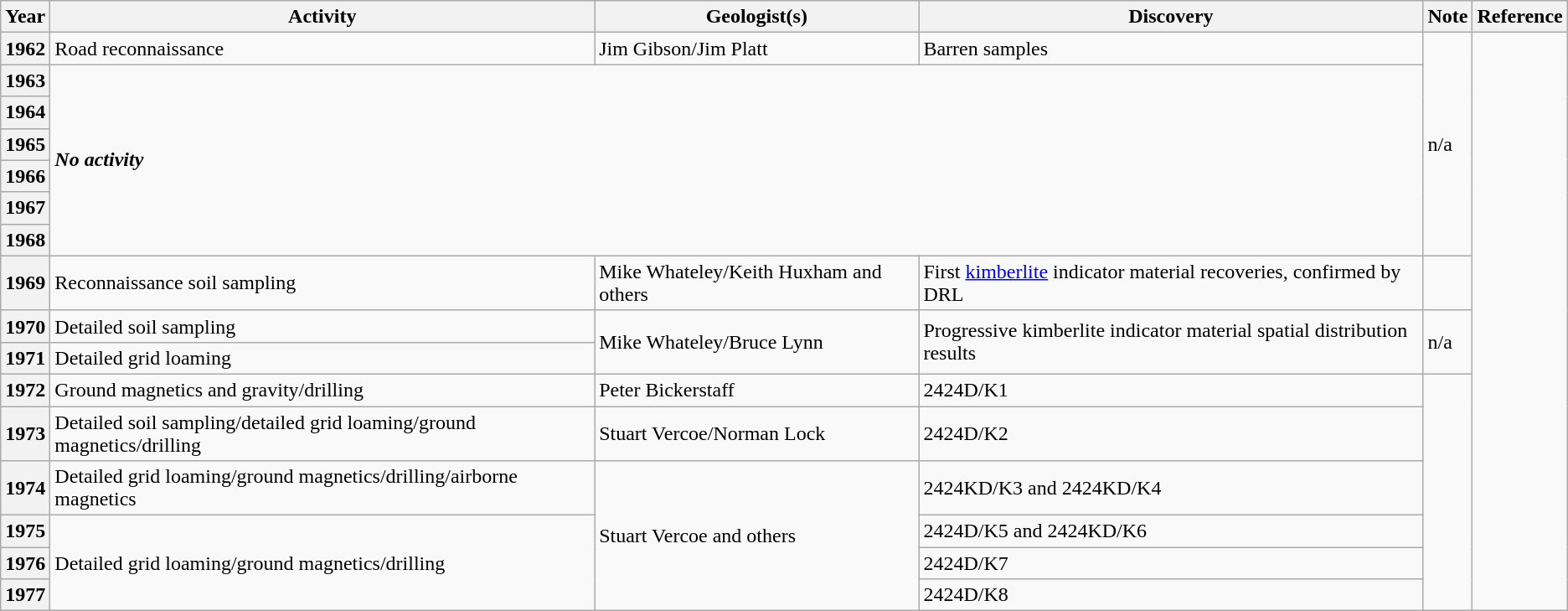<table class="wikitable">
<tr>
<th>Year</th>
<th>Activity</th>
<th>Geologist(s)</th>
<th>Discovery</th>
<th>Note</th>
<th>Reference</th>
</tr>
<tr>
<th scope="row">1962</th>
<td>Road reconnaissance</td>
<td>Jim Gibson/Jim Platt</td>
<td>Barren samples</td>
<td rowspan="7">n/a</td>
<td rowspan="17"></td>
</tr>
<tr>
<th>1963</th>
<td colspan="3" rowspan="6"><strong><em>No activity</em></strong></td>
</tr>
<tr>
<th>1964</th>
</tr>
<tr>
<th>1965</th>
</tr>
<tr>
<th>1966</th>
</tr>
<tr>
<th>1967</th>
</tr>
<tr>
<th>1968</th>
</tr>
<tr>
<th>1969</th>
<td>Reconnaissance soil sampling</td>
<td>Mike Whateley/Keith Huxham and others</td>
<td>First <a href='#'>kimberlite</a> indicator material recoveries, confirmed by DRL</td>
<td></td>
</tr>
<tr>
<th>1970</th>
<td>Detailed soil sampling</td>
<td rowspan="2">Mike Whateley/Bruce Lynn</td>
<td rowspan="2">Progressive kimberlite indicator material spatial distribution results</td>
<td rowspan="2">n/a</td>
</tr>
<tr>
<th>1971</th>
<td>Detailed grid loaming</td>
</tr>
<tr>
<th rowspan="2">1972</th>
<td>Ground magnetics and gravity/drilling</td>
<td>Peter Bickerstaff</td>
<td>2424D/K1</td>
<td rowspan="7"></td>
</tr>
<tr>
<td rowspan="2">Detailed soil sampling/detailed grid loaming/ground magnetics/drilling</td>
<td rowspan="2">Stuart Vercoe/Norman Lock</td>
<td rowspan="2">2424D/K2</td>
</tr>
<tr>
<th>1973</th>
</tr>
<tr>
<th>1974</th>
<td>Detailed grid loaming/ground magnetics/drilling/airborne magnetics</td>
<td rowspan="4">Stuart Vercoe and others</td>
<td>2424KD/K3 and 2424KD/K4</td>
</tr>
<tr>
<th>1975</th>
<td rowspan="3">Detailed grid loaming/ground magnetics/drilling</td>
<td>2424D/K5 and 2424KD/K6</td>
</tr>
<tr>
<th>1976</th>
<td>2424D/K7</td>
</tr>
<tr>
<th>1977</th>
<td>2424D/K8</td>
</tr>
</table>
